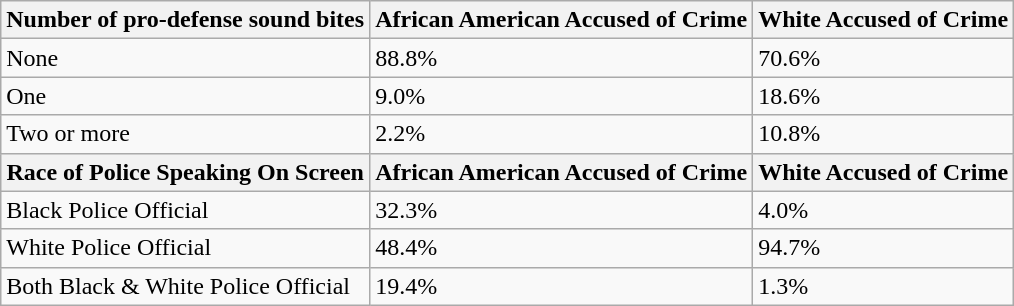<table class="wikitable">
<tr>
<th>Number of pro-defense sound bites</th>
<th>African American Accused of Crime</th>
<th>White Accused of Crime</th>
</tr>
<tr>
<td>None</td>
<td>88.8%</td>
<td>70.6%</td>
</tr>
<tr>
<td>One</td>
<td>9.0%</td>
<td>18.6%</td>
</tr>
<tr>
<td>Two or more</td>
<td>2.2%</td>
<td>10.8%</td>
</tr>
<tr>
<th>Race of Police Speaking On Screen</th>
<th>African American Accused of Crime</th>
<th>White Accused of Crime</th>
</tr>
<tr>
<td>Black Police Official</td>
<td>32.3%</td>
<td>4.0%</td>
</tr>
<tr>
<td>White Police Official</td>
<td>48.4%</td>
<td>94.7%</td>
</tr>
<tr>
<td>Both Black & White Police Official</td>
<td>19.4%</td>
<td>1.3%</td>
</tr>
</table>
